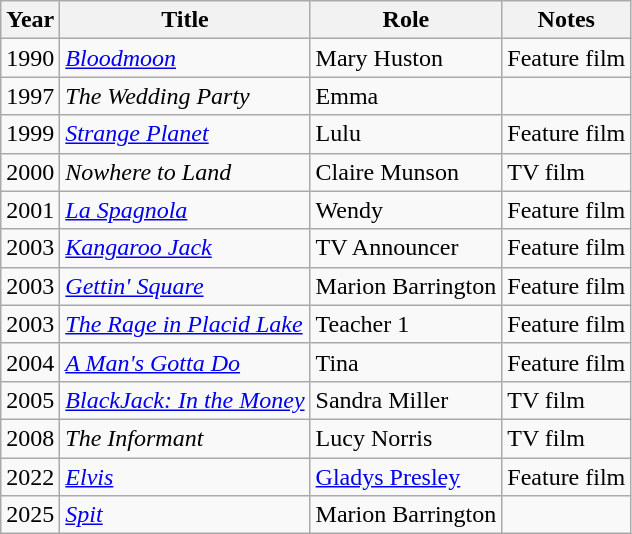<table class="wikitable sortable">
<tr>
<th>Year</th>
<th>Title</th>
<th>Role</th>
<th>Notes</th>
</tr>
<tr>
<td>1990</td>
<td><a href='#'><em>Bloodmoon</em></a></td>
<td>Mary Huston</td>
<td>Feature film</td>
</tr>
<tr>
<td>1997</td>
<td><em>The Wedding Party</em></td>
<td>Emma</td>
<td></td>
</tr>
<tr>
<td>1999</td>
<td><em><a href='#'>Strange Planet</a></em></td>
<td>Lulu</td>
<td>Feature film</td>
</tr>
<tr>
<td>2000</td>
<td><em>Nowhere to Land</em></td>
<td>Claire Munson</td>
<td>TV film</td>
</tr>
<tr>
<td>2001</td>
<td><em><a href='#'>La Spagnola</a></em></td>
<td>Wendy</td>
<td>Feature film</td>
</tr>
<tr>
<td>2003</td>
<td><em><a href='#'>Kangaroo Jack</a></em></td>
<td>TV Announcer</td>
<td>Feature film</td>
</tr>
<tr>
<td>2003</td>
<td><em><a href='#'>Gettin' Square</a></em></td>
<td>Marion Barrington</td>
<td>Feature film</td>
</tr>
<tr>
<td>2003</td>
<td><em><a href='#'>The Rage in Placid Lake</a></em></td>
<td>Teacher 1</td>
<td>Feature film</td>
</tr>
<tr>
<td>2004</td>
<td><em><a href='#'>A Man's Gotta Do</a></em></td>
<td>Tina</td>
<td>Feature film</td>
</tr>
<tr>
<td>2005</td>
<td><em><a href='#'>BlackJack: In the Money</a></em></td>
<td>Sandra Miller</td>
<td>TV film</td>
</tr>
<tr>
<td>2008</td>
<td><em>The Informant</em></td>
<td>Lucy Norris</td>
<td>TV film</td>
</tr>
<tr>
<td>2022</td>
<td><a href='#'><em>Elvis</em></a></td>
<td><a href='#'>Gladys Presley</a></td>
<td>Feature film</td>
</tr>
<tr>
<td>2025</td>
<td><em><a href='#'>Spit</a></em></td>
<td>Marion Barrington</td>
<td></td>
</tr>
</table>
